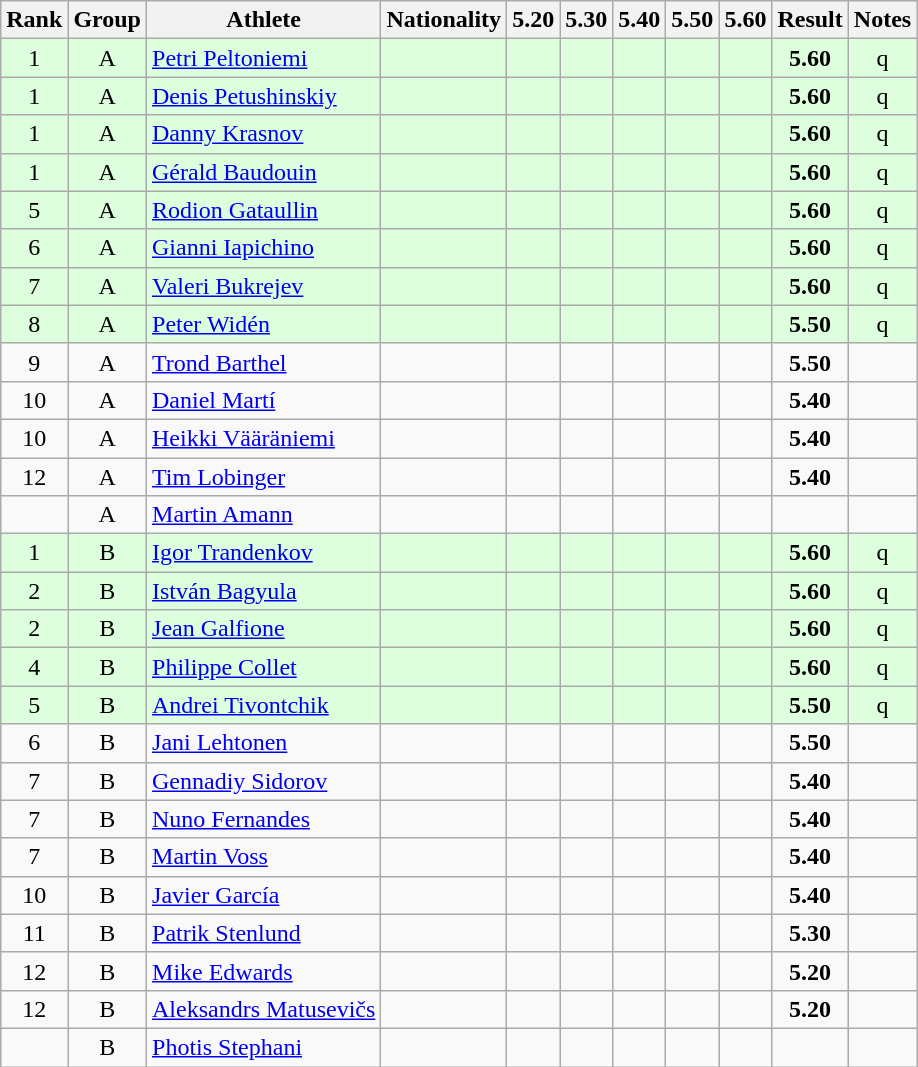<table class="wikitable sortable" style="text-align:center">
<tr>
<th>Rank</th>
<th>Group</th>
<th>Athlete</th>
<th>Nationality</th>
<th>5.20</th>
<th>5.30</th>
<th>5.40</th>
<th>5.50</th>
<th>5.60</th>
<th>Result</th>
<th>Notes</th>
</tr>
<tr bgcolor=ddffdd>
<td>1</td>
<td>A</td>
<td align="left"><a href='#'>Petri Peltoniemi</a></td>
<td align=left></td>
<td></td>
<td></td>
<td></td>
<td></td>
<td></td>
<td><strong>5.60</strong></td>
<td>q</td>
</tr>
<tr bgcolor=ddffdd>
<td>1</td>
<td>A</td>
<td align="left"><a href='#'>Denis Petushinskiy</a></td>
<td align=left></td>
<td></td>
<td></td>
<td></td>
<td></td>
<td></td>
<td><strong>5.60</strong></td>
<td>q</td>
</tr>
<tr bgcolor=ddffdd>
<td>1</td>
<td>A</td>
<td align="left"><a href='#'>Danny Krasnov</a></td>
<td align=left></td>
<td></td>
<td></td>
<td></td>
<td></td>
<td></td>
<td><strong>5.60</strong></td>
<td>q</td>
</tr>
<tr bgcolor=ddffdd>
<td>1</td>
<td>A</td>
<td align="left"><a href='#'>Gérald Baudouin</a></td>
<td align=left></td>
<td></td>
<td></td>
<td></td>
<td></td>
<td></td>
<td><strong>5.60</strong></td>
<td>q</td>
</tr>
<tr bgcolor=ddffdd>
<td>5</td>
<td>A</td>
<td align="left"><a href='#'>Rodion Gataullin</a></td>
<td align=left></td>
<td></td>
<td></td>
<td></td>
<td></td>
<td></td>
<td><strong>5.60</strong></td>
<td>q</td>
</tr>
<tr bgcolor=ddffdd>
<td>6</td>
<td>A</td>
<td align="left"><a href='#'>Gianni Iapichino</a></td>
<td align=left></td>
<td></td>
<td></td>
<td></td>
<td></td>
<td></td>
<td><strong>5.60</strong></td>
<td>q</td>
</tr>
<tr bgcolor=ddffdd>
<td>7</td>
<td>A</td>
<td align="left"><a href='#'>Valeri Bukrejev</a></td>
<td align=left></td>
<td></td>
<td></td>
<td></td>
<td></td>
<td></td>
<td><strong>5.60</strong></td>
<td>q</td>
</tr>
<tr bgcolor=ddffdd>
<td>8</td>
<td>A</td>
<td align="left"><a href='#'>Peter Widén</a></td>
<td align=left></td>
<td></td>
<td></td>
<td></td>
<td></td>
<td></td>
<td><strong>5.50</strong></td>
<td>q</td>
</tr>
<tr>
<td>9</td>
<td>A</td>
<td align="left"><a href='#'>Trond Barthel</a></td>
<td align=left></td>
<td></td>
<td></td>
<td></td>
<td></td>
<td></td>
<td><strong>5.50</strong></td>
<td></td>
</tr>
<tr>
<td>10</td>
<td>A</td>
<td align="left"><a href='#'>Daniel Martí</a></td>
<td align=left></td>
<td></td>
<td></td>
<td></td>
<td></td>
<td></td>
<td><strong>5.40</strong></td>
<td></td>
</tr>
<tr>
<td>10</td>
<td>A</td>
<td align="left"><a href='#'>Heikki Vääräniemi</a></td>
<td align=left></td>
<td></td>
<td></td>
<td></td>
<td></td>
<td></td>
<td><strong>5.40</strong></td>
<td></td>
</tr>
<tr>
<td>12</td>
<td>A</td>
<td align="left"><a href='#'>Tim Lobinger</a></td>
<td align=left></td>
<td></td>
<td></td>
<td></td>
<td></td>
<td></td>
<td><strong>5.40</strong></td>
<td></td>
</tr>
<tr>
<td></td>
<td>A</td>
<td align="left"><a href='#'>Martin Amann</a></td>
<td align=left></td>
<td></td>
<td></td>
<td></td>
<td></td>
<td></td>
<td><strong></strong></td>
<td></td>
</tr>
<tr bgcolor=ddffdd>
<td>1</td>
<td>B</td>
<td align="left"><a href='#'>Igor Trandenkov</a></td>
<td align=left></td>
<td></td>
<td></td>
<td></td>
<td></td>
<td></td>
<td><strong>5.60</strong></td>
<td>q</td>
</tr>
<tr bgcolor=ddffdd>
<td>2</td>
<td>B</td>
<td align="left"><a href='#'>István Bagyula</a></td>
<td align=left></td>
<td></td>
<td></td>
<td></td>
<td></td>
<td></td>
<td><strong>5.60</strong></td>
<td>q</td>
</tr>
<tr bgcolor=ddffdd>
<td>2</td>
<td>B</td>
<td align="left"><a href='#'>Jean Galfione</a></td>
<td align=left></td>
<td></td>
<td></td>
<td></td>
<td></td>
<td></td>
<td><strong>5.60</strong></td>
<td>q</td>
</tr>
<tr bgcolor=ddffdd>
<td>4</td>
<td>B</td>
<td align="left"><a href='#'>Philippe Collet</a></td>
<td align=left></td>
<td></td>
<td></td>
<td></td>
<td></td>
<td></td>
<td><strong>5.60</strong></td>
<td>q</td>
</tr>
<tr bgcolor=ddffdd>
<td>5</td>
<td>B</td>
<td align="left"><a href='#'>Andrei Tivontchik</a></td>
<td align=left></td>
<td></td>
<td></td>
<td></td>
<td></td>
<td></td>
<td><strong>5.50</strong></td>
<td>q</td>
</tr>
<tr>
<td>6</td>
<td>B</td>
<td align="left"><a href='#'>Jani Lehtonen</a></td>
<td align=left></td>
<td></td>
<td></td>
<td></td>
<td></td>
<td></td>
<td><strong>5.50</strong></td>
<td></td>
</tr>
<tr>
<td>7</td>
<td>B</td>
<td align="left"><a href='#'>Gennadiy Sidorov</a></td>
<td align=left></td>
<td></td>
<td></td>
<td></td>
<td></td>
<td></td>
<td><strong>5.40</strong></td>
<td></td>
</tr>
<tr>
<td>7</td>
<td>B</td>
<td align="left"><a href='#'>Nuno Fernandes</a></td>
<td align=left></td>
<td></td>
<td></td>
<td></td>
<td></td>
<td></td>
<td><strong>5.40</strong></td>
<td></td>
</tr>
<tr>
<td>7</td>
<td>B</td>
<td align="left"><a href='#'>Martin Voss</a></td>
<td align=left></td>
<td></td>
<td></td>
<td></td>
<td></td>
<td></td>
<td><strong>5.40</strong></td>
<td></td>
</tr>
<tr>
<td>10</td>
<td>B</td>
<td align="left"><a href='#'>Javier García</a></td>
<td align=left></td>
<td></td>
<td></td>
<td></td>
<td></td>
<td></td>
<td><strong>5.40</strong></td>
<td></td>
</tr>
<tr>
<td>11</td>
<td>B</td>
<td align="left"><a href='#'>Patrik Stenlund</a></td>
<td align=left></td>
<td></td>
<td></td>
<td></td>
<td></td>
<td></td>
<td><strong>5.30</strong></td>
<td></td>
</tr>
<tr>
<td>12</td>
<td>B</td>
<td align="left"><a href='#'>Mike Edwards</a></td>
<td align=left></td>
<td></td>
<td></td>
<td></td>
<td></td>
<td></td>
<td><strong>5.20</strong></td>
<td></td>
</tr>
<tr>
<td>12</td>
<td>B</td>
<td align="left"><a href='#'>Aleksandrs Matusevičs</a></td>
<td align=left></td>
<td></td>
<td></td>
<td></td>
<td></td>
<td></td>
<td><strong>5.20</strong></td>
<td></td>
</tr>
<tr>
<td></td>
<td>B</td>
<td align="left"><a href='#'>Photis Stephani</a></td>
<td align=left></td>
<td></td>
<td></td>
<td></td>
<td></td>
<td></td>
<td><strong></strong></td>
<td></td>
</tr>
</table>
